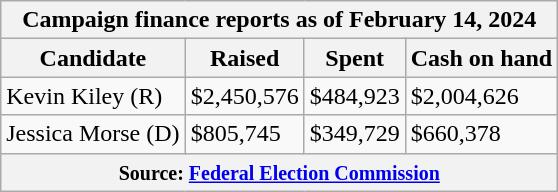<table class="wikitable sortable">
<tr>
<th colspan=4>Campaign finance reports as of February 14, 2024</th>
</tr>
<tr style="text-align:center;">
<th>Candidate</th>
<th>Raised</th>
<th>Spent</th>
<th>Cash on hand</th>
</tr>
<tr>
<td>Kevin Kiley (R)</td>
<td>$2,450,576</td>
<td>$484,923</td>
<td>$2,004,626</td>
</tr>
<tr>
<td>Jessica Morse (D)</td>
<td>$805,745</td>
<td>$349,729</td>
<td>$660,378</td>
</tr>
<tr>
<th colspan="4"><small>Source: <a href='#'>Federal Election Commission</a></small></th>
</tr>
</table>
